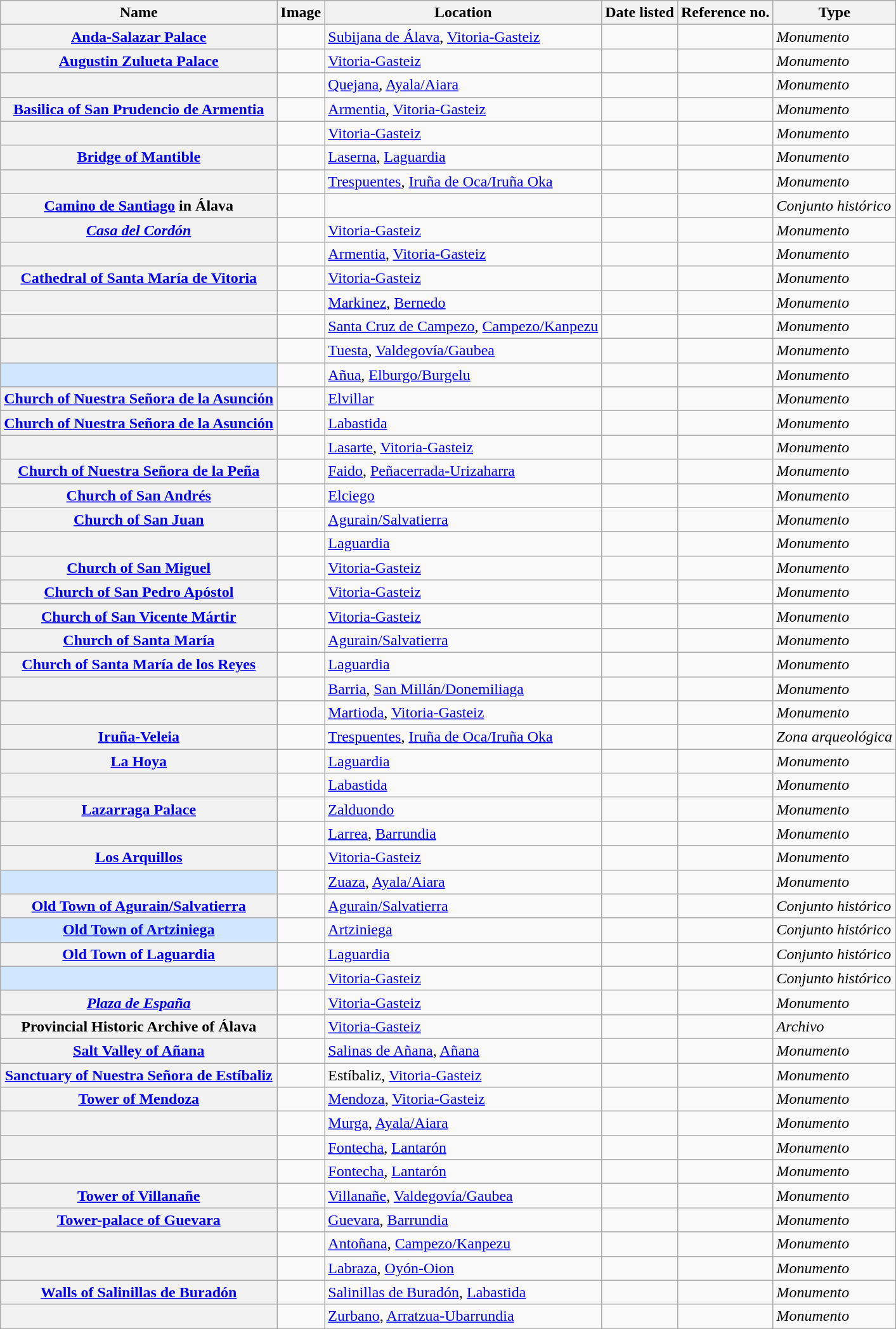<table class="wikitable sortable plainrowheaders">
<tr>
<th>Name</th>
<th class="unsortable">Image</th>
<th>Location</th>
<th>Date listed</th>
<th>Reference no.</th>
<th>Type</th>
</tr>
<tr>
<th scope="row"><a href='#'>Anda-Salazar Palace</a></th>
<td></td>
<td><a href='#'>Subijana de Álava</a>, <a href='#'>Vitoria-Gasteiz</a></td>
<td></td>
<td></td>
<td><em>Monumento</em></td>
</tr>
<tr f>
<th scope="row"><a href='#'>Augustin Zulueta Palace</a></th>
<td></td>
<td><a href='#'>Vitoria-Gasteiz</a></td>
<td></td>
<td></td>
<td><em>Monumento</em></td>
</tr>
<tr>
<th scope="row"></th>
<td></td>
<td><a href='#'>Quejana</a>, <a href='#'>Ayala/Aiara</a></td>
<td></td>
<td></td>
<td><em>Monumento</em></td>
</tr>
<tr>
<th scope="row"><a href='#'>Basilica of San Prudencio de Armentia</a></th>
<td></td>
<td><a href='#'>Armentia</a>, <a href='#'>Vitoria-Gasteiz</a></td>
<td></td>
<td></td>
<td><em>Monumento</em></td>
</tr>
<tr>
<th scope="row"></th>
<td></td>
<td><a href='#'>Vitoria-Gasteiz</a></td>
<td></td>
<td></td>
<td><em>Monumento</em></td>
</tr>
<tr>
<th scope="row"><a href='#'>Bridge of Mantible</a></th>
<td></td>
<td><a href='#'>Laserna</a>, <a href='#'>Laguardia</a></td>
<td></td>
<td></td>
<td><em>Monumento</em></td>
</tr>
<tr>
<th scope="row"></th>
<td></td>
<td><a href='#'>Trespuentes</a>, <a href='#'>Iruña de Oca/Iruña Oka</a></td>
<td></td>
<td></td>
<td><em>Monumento</em></td>
</tr>
<tr>
<th scope="row"><a href='#'>Camino de Santiago</a> in Álava</th>
<td></td>
<td></td>
<td></td>
<td></td>
<td><em>Conjunto histórico</em></td>
</tr>
<tr>
<th scope="row"><em><a href='#'>Casa del Cordón</a></em></th>
<td></td>
<td><a href='#'>Vitoria-Gasteiz</a></td>
<td></td>
<td></td>
<td><em>Monumento</em></td>
</tr>
<tr>
<th scope="row"><em></em></th>
<td></td>
<td><a href='#'>Armentia</a>, <a href='#'>Vitoria-Gasteiz</a></td>
<td></td>
<td></td>
<td><em>Monumento</em></td>
</tr>
<tr>
<th scope="row"><a href='#'>Cathedral of Santa María de Vitoria</a></th>
<td></td>
<td><a href='#'>Vitoria-Gasteiz</a></td>
<td></td>
<td></td>
<td><em>Monumento</em></td>
</tr>
<tr>
<th scope="row"></th>
<td></td>
<td><a href='#'>Markinez</a>, <a href='#'>Bernedo</a></td>
<td></td>
<td></td>
<td><em>Monumento</em></td>
</tr>
<tr>
<th scope="row"></th>
<td></td>
<td><a href='#'>Santa Cruz de Campezo</a>, <a href='#'>Campezo/Kanpezu</a></td>
<td></td>
<td></td>
<td><em>Monumento</em></td>
</tr>
<tr>
<th scope="row"></th>
<td></td>
<td><a href='#'>Tuesta</a>, <a href='#'>Valdegovía/Gaubea</a></td>
<td></td>
<td></td>
<td><em>Monumento</em></td>
</tr>
<tr>
<th scope="row" style="background:#D0E7FF;"></th>
<td></td>
<td><a href='#'>Añua</a>, <a href='#'>Elburgo/Burgelu</a></td>
<td></td>
<td></td>
<td><em>Monumento</em></td>
</tr>
<tr>
<th scope="row"><a href='#'>Church of Nuestra Señora de la Asunción</a></th>
<td></td>
<td><a href='#'>Elvillar</a></td>
<td></td>
<td></td>
<td><em>Monumento</em></td>
</tr>
<tr>
<th scope="row"><a href='#'>Church of Nuestra Señora de la Asunción</a></th>
<td></td>
<td><a href='#'>Labastida</a></td>
<td></td>
<td></td>
<td><em>Monumento</em></td>
</tr>
<tr>
<th scope="row"></th>
<td></td>
<td><a href='#'>Lasarte</a>, <a href='#'>Vitoria-Gasteiz</a></td>
<td></td>
<td></td>
<td><em>Monumento</em></td>
</tr>
<tr>
<th scope="row"><a href='#'>Church of Nuestra Señora de la Peña</a></th>
<td></td>
<td><a href='#'>Faido</a>, <a href='#'>Peñacerrada-Urizaharra</a></td>
<td></td>
<td></td>
<td><em>Monumento</em></td>
</tr>
<tr>
<th scope="row"><a href='#'>Church of San Andrés</a></th>
<td></td>
<td><a href='#'>Elciego</a></td>
<td></td>
<td></td>
<td><em>Monumento</em></td>
</tr>
<tr>
<th scope="row"><a href='#'>Church of San Juan</a></th>
<td></td>
<td><a href='#'>Agurain/Salvatierra</a></td>
<td></td>
<td></td>
<td><em>Monumento</em></td>
</tr>
<tr>
<th scope="row"></th>
<td></td>
<td><a href='#'>Laguardia</a></td>
<td></td>
<td></td>
<td><em>Monumento</em></td>
</tr>
<tr>
<th scope="row"><a href='#'>Church of San Miguel</a></th>
<td></td>
<td><a href='#'>Vitoria-Gasteiz</a></td>
<td></td>
<td></td>
<td><em>Monumento</em></td>
</tr>
<tr>
<th scope="row"><a href='#'>Church of San Pedro Apóstol</a></th>
<td></td>
<td><a href='#'>Vitoria-Gasteiz</a></td>
<td></td>
<td></td>
<td><em>Monumento</em></td>
</tr>
<tr>
<th scope="row"><a href='#'>Church of San Vicente Mártir</a></th>
<td></td>
<td><a href='#'>Vitoria-Gasteiz</a></td>
<td></td>
<td></td>
<td><em>Monumento</em></td>
</tr>
<tr>
<th scope="row"><a href='#'>Church of Santa María</a></th>
<td></td>
<td><a href='#'>Agurain/Salvatierra</a></td>
<td></td>
<td></td>
<td><em>Monumento</em></td>
</tr>
<tr>
<th scope="row"><a href='#'>Church of Santa María de los Reyes</a></th>
<td></td>
<td><a href='#'>Laguardia</a></td>
<td></td>
<td></td>
<td><em>Monumento</em></td>
</tr>
<tr>
<th scope="row"></th>
<td></td>
<td><a href='#'>Barria</a>, <a href='#'>San Millán/Donemiliaga</a></td>
<td></td>
<td></td>
<td><em>Monumento</em></td>
</tr>
<tr>
<th scope="row"></th>
<td></td>
<td><a href='#'>Martioda</a>, <a href='#'>Vitoria-Gasteiz</a></td>
<td></td>
<td></td>
<td><em>Monumento</em></td>
</tr>
<tr>
<th scope="row"><a href='#'>Iruña-Veleia</a></th>
<td></td>
<td><a href='#'>Trespuentes</a>, <a href='#'>Iruña de Oca/Iruña Oka</a></td>
<td></td>
<td></td>
<td><em>Zona arqueológica</em></td>
</tr>
<tr>
<th scope="row"><a href='#'>La Hoya</a></th>
<td></td>
<td><a href='#'>Laguardia</a></td>
<td></td>
<td></td>
<td><em>Monumento</em></td>
</tr>
<tr>
<th scope="row"></th>
<td></td>
<td><a href='#'>Labastida</a></td>
<td></td>
<td></td>
<td><em>Monumento</em></td>
</tr>
<tr>
<th scope="row"><a href='#'>Lazarraga Palace</a></th>
<td></td>
<td><a href='#'>Zalduondo</a></td>
<td></td>
<td></td>
<td><em>Monumento</em></td>
</tr>
<tr>
<th scope="row"></th>
<td></td>
<td><a href='#'>Larrea</a>, <a href='#'>Barrundia</a></td>
<td></td>
<td></td>
<td><em>Monumento</em></td>
</tr>
<tr>
<th scope="row"><a href='#'>Los Arquillos</a></th>
<td></td>
<td><a href='#'>Vitoria-Gasteiz</a></td>
<td></td>
<td></td>
<td><em>Monumento</em></td>
</tr>
<tr>
<th scope="row" style="background:#D0E7FF;"></th>
<td></td>
<td><a href='#'>Zuaza</a>, <a href='#'>Ayala/Aiara</a></td>
<td></td>
<td></td>
<td><em>Monumento</em></td>
</tr>
<tr>
<th scope="row"><a href='#'>Old Town of Agurain/Salvatierra</a></th>
<td></td>
<td><a href='#'>Agurain/Salvatierra</a></td>
<td></td>
<td></td>
<td><em>Conjunto histórico</em></td>
</tr>
<tr>
<th scope="row" style="background:#D0E7FF;"><a href='#'>Old Town of Artziniega</a></th>
<td></td>
<td><a href='#'>Artziniega</a></td>
<td></td>
<td></td>
<td><em>Conjunto histórico</em></td>
</tr>
<tr>
<th scope="row"><a href='#'>Old Town of Laguardia</a></th>
<td></td>
<td><a href='#'>Laguardia</a></td>
<td></td>
<td></td>
<td><em>Conjunto histórico</em></td>
</tr>
<tr>
<th scope="row" style="background:#D0E7FF;"></th>
<td></td>
<td><a href='#'>Vitoria-Gasteiz</a></td>
<td></td>
<td></td>
<td><em>Conjunto histórico</em></td>
</tr>
<tr>
<th scope="row"><em><a href='#'>Plaza de España</a></em></th>
<td></td>
<td><a href='#'>Vitoria-Gasteiz</a></td>
<td></td>
<td></td>
<td><em>Monumento</em></td>
</tr>
<tr>
<th scope="row">Provincial Historic Archive of Álava</th>
<td></td>
<td><a href='#'>Vitoria-Gasteiz</a></td>
<td></td>
<td></td>
<td><em>Archivo</em></td>
</tr>
<tr>
<th scope="row"><a href='#'>Salt Valley of Añana</a></th>
<td></td>
<td><a href='#'>Salinas de Añana</a>, <a href='#'>Añana</a></td>
<td></td>
<td></td>
<td><em>Monumento</em></td>
</tr>
<tr>
<th scope="row"><a href='#'>Sanctuary of Nuestra Señora de Estíbaliz</a></th>
<td></td>
<td>Estíbaliz, <a href='#'>Vitoria-Gasteiz</a></td>
<td></td>
<td></td>
<td><em>Monumento</em></td>
</tr>
<tr>
<th scope="row"><a href='#'>Tower of Mendoza</a></th>
<td></td>
<td><a href='#'>Mendoza</a>, <a href='#'>Vitoria-Gasteiz</a></td>
<td></td>
<td></td>
<td><em>Monumento</em></td>
</tr>
<tr>
<th scope="row"></th>
<td></td>
<td><a href='#'>Murga</a>, <a href='#'>Ayala/Aiara</a></td>
<td></td>
<td></td>
<td><em>Monumento</em></td>
</tr>
<tr>
<th scope="row"></th>
<td></td>
<td><a href='#'>Fontecha</a>, <a href='#'>Lantarón</a></td>
<td></td>
<td></td>
<td><em>Monumento</em></td>
</tr>
<tr>
<th scope="row"></th>
<td></td>
<td><a href='#'>Fontecha</a>, <a href='#'>Lantarón</a></td>
<td></td>
<td></td>
<td><em>Monumento</em></td>
</tr>
<tr>
<th scope="row"><a href='#'>Tower of Villanañe</a></th>
<td></td>
<td><a href='#'>Villanañe</a>, <a href='#'>Valdegovía/Gaubea</a></td>
<td></td>
<td></td>
<td><em>Monumento</em></td>
</tr>
<tr>
<th scope="row"><a href='#'>Tower-palace of Guevara</a></th>
<td></td>
<td><a href='#'>Guevara</a>, <a href='#'>Barrundia</a></td>
<td></td>
<td></td>
<td><em>Monumento</em></td>
</tr>
<tr>
<th scope="row"></th>
<td></td>
<td><a href='#'>Antoñana</a>, <a href='#'>Campezo/Kanpezu</a></td>
<td></td>
<td></td>
<td><em>Monumento</em></td>
</tr>
<tr>
<th scope="row"></th>
<td></td>
<td><a href='#'>Labraza</a>, <a href='#'>Oyón-Oion</a></td>
<td></td>
<td></td>
<td><em>Monumento</em></td>
</tr>
<tr>
<th scope="row"><a href='#'>Walls of Salinillas de Buradón</a></th>
<td></td>
<td><a href='#'>Salinillas de Buradón</a>, <a href='#'>Labastida</a></td>
<td></td>
<td></td>
<td><em>Monumento</em></td>
</tr>
<tr>
<th scope="row"></th>
<td></td>
<td><a href='#'>Zurbano</a>, <a href='#'>Arratzua-Ubarrundia</a></td>
<td></td>
<td></td>
<td><em>Monumento</em></td>
</tr>
</table>
